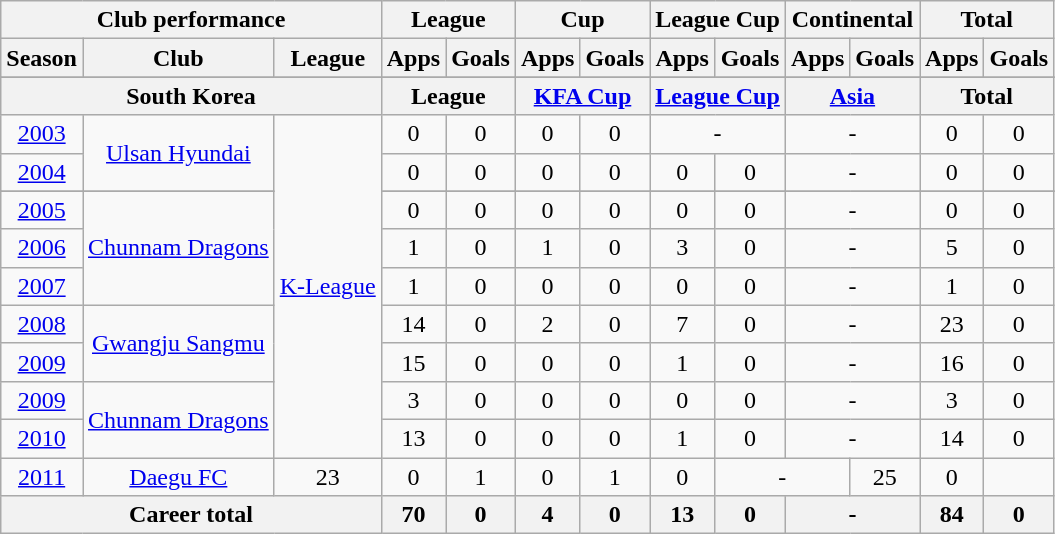<table class="wikitable" style="text-align:center">
<tr>
<th colspan=3>Club performance</th>
<th colspan=2>League</th>
<th colspan=2>Cup</th>
<th colspan=2>League Cup</th>
<th colspan=2>Continental</th>
<th colspan=2>Total</th>
</tr>
<tr>
<th>Season</th>
<th>Club</th>
<th>League</th>
<th>Apps</th>
<th>Goals</th>
<th>Apps</th>
<th>Goals</th>
<th>Apps</th>
<th>Goals</th>
<th>Apps</th>
<th>Goals</th>
<th>Apps</th>
<th>Goals</th>
</tr>
<tr>
</tr>
<tr>
<th colspan=3>South Korea</th>
<th colspan=2>League</th>
<th colspan=2><a href='#'>KFA Cup</a></th>
<th colspan=2><a href='#'>League Cup</a></th>
<th colspan=2><a href='#'>Asia</a></th>
<th colspan=2>Total</th>
</tr>
<tr>
<td><a href='#'>2003</a></td>
<td rowspan="2"><a href='#'>Ulsan Hyundai</a></td>
<td rowspan="10"><a href='#'>K-League</a></td>
<td>0</td>
<td>0</td>
<td>0</td>
<td>0</td>
<td colspan="2">-</td>
<td colspan="2">-</td>
<td>0</td>
<td>0</td>
</tr>
<tr>
<td><a href='#'>2004</a></td>
<td>0</td>
<td>0</td>
<td>0</td>
<td>0</td>
<td>0</td>
<td>0</td>
<td colspan="2">-</td>
<td>0</td>
<td>0</td>
</tr>
<tr>
</tr>
<tr>
<td><a href='#'>2005</a></td>
<td rowspan="3"><a href='#'>Chunnam Dragons</a></td>
<td>0</td>
<td>0</td>
<td>0</td>
<td>0</td>
<td>0</td>
<td>0</td>
<td colspan="2">-</td>
<td>0</td>
<td>0</td>
</tr>
<tr>
<td><a href='#'>2006</a></td>
<td>1</td>
<td>0</td>
<td>1</td>
<td>0</td>
<td>3</td>
<td>0</td>
<td colspan="2">-</td>
<td>5</td>
<td>0</td>
</tr>
<tr>
<td><a href='#'>2007</a></td>
<td>1</td>
<td>0</td>
<td>0</td>
<td>0</td>
<td>0</td>
<td>0</td>
<td colspan="2">-</td>
<td>1</td>
<td>0</td>
</tr>
<tr>
<td><a href='#'>2008</a></td>
<td rowspan="2"><a href='#'>Gwangju Sangmu</a></td>
<td>14</td>
<td>0</td>
<td>2</td>
<td>0</td>
<td>7</td>
<td>0</td>
<td colspan="2">-</td>
<td>23</td>
<td>0</td>
</tr>
<tr>
<td><a href='#'>2009</a></td>
<td>15</td>
<td>0</td>
<td>0</td>
<td>0</td>
<td>1</td>
<td>0</td>
<td colspan="2">-</td>
<td>16</td>
<td>0</td>
</tr>
<tr>
<td><a href='#'>2009</a></td>
<td rowspan="2"><a href='#'>Chunnam Dragons</a></td>
<td>3</td>
<td>0</td>
<td>0</td>
<td>0</td>
<td>0</td>
<td>0</td>
<td colspan="2">-</td>
<td>3</td>
<td>0</td>
</tr>
<tr>
<td><a href='#'>2010</a></td>
<td>13</td>
<td>0</td>
<td>0</td>
<td>0</td>
<td>1</td>
<td>0</td>
<td colspan="2">-</td>
<td>14</td>
<td>0</td>
</tr>
<tr>
<td><a href='#'>2011</a></td>
<td><a href='#'>Daegu FC</a></td>
<td>23</td>
<td>0</td>
<td>1</td>
<td>0</td>
<td>1</td>
<td>0</td>
<td colspan="2">-</td>
<td>25</td>
<td>0</td>
</tr>
<tr>
<th colspan=3>Career total</th>
<th>70</th>
<th>0</th>
<th>4</th>
<th>0</th>
<th>13</th>
<th>0</th>
<th colspan="2">-</th>
<th>84</th>
<th>0</th>
</tr>
</table>
